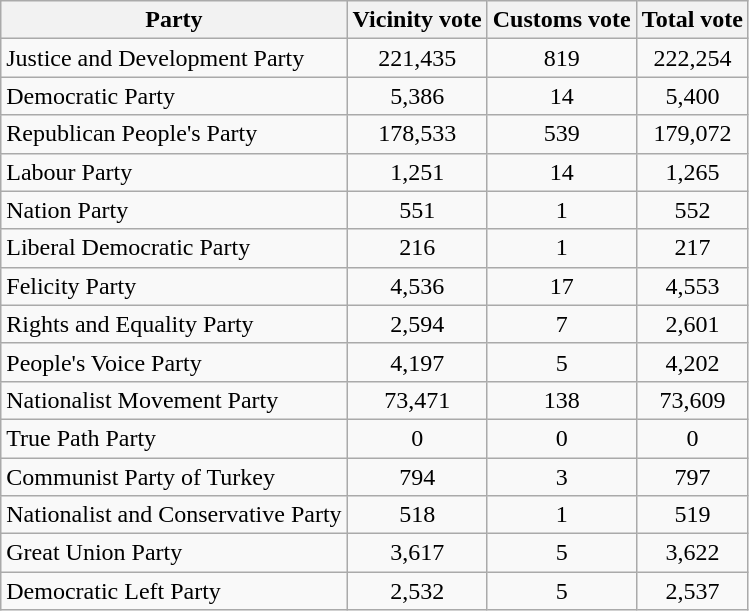<table class="wikitable sortable">
<tr>
<th style="text-align:center;">Party</th>
<th style="text-align:center;">Vicinity vote</th>
<th style="text-align:center;">Customs vote</th>
<th style="text-align:center;">Total vote</th>
</tr>
<tr>
<td>Justice and Development Party</td>
<td style="text-align:center;">221,435</td>
<td style="text-align:center;">819</td>
<td style="text-align:center;">222,254</td>
</tr>
<tr>
<td>Democratic Party</td>
<td style="text-align:center;">5,386</td>
<td style="text-align:center;">14</td>
<td style="text-align:center;">5,400</td>
</tr>
<tr>
<td>Republican People's Party</td>
<td style="text-align:center;">178,533</td>
<td style="text-align:center;">539</td>
<td style="text-align:center;">179,072</td>
</tr>
<tr>
<td>Labour Party</td>
<td style="text-align:center;">1,251</td>
<td style="text-align:center;">14</td>
<td style="text-align:center;">1,265</td>
</tr>
<tr>
<td>Nation Party</td>
<td style="text-align:center;">551</td>
<td style="text-align:center;">1</td>
<td style="text-align:center;">552</td>
</tr>
<tr>
<td>Liberal Democratic Party</td>
<td style="text-align:center;">216</td>
<td style="text-align:center;">1</td>
<td style="text-align:center;">217</td>
</tr>
<tr>
<td>Felicity Party</td>
<td style="text-align:center;">4,536</td>
<td style="text-align:center;">17</td>
<td style="text-align:center;">4,553</td>
</tr>
<tr>
<td>Rights and Equality Party</td>
<td style="text-align:center;">2,594</td>
<td style="text-align:center;">7</td>
<td style="text-align:center;">2,601</td>
</tr>
<tr>
<td>People's Voice Party</td>
<td style="text-align:center;">4,197</td>
<td style="text-align:center;">5</td>
<td style="text-align:center;">4,202</td>
</tr>
<tr>
<td>Nationalist Movement Party</td>
<td style="text-align:center;">73,471</td>
<td style="text-align:center;">138</td>
<td style="text-align:center;">73,609</td>
</tr>
<tr>
<td>True Path Party</td>
<td style="text-align:center;">0</td>
<td style="text-align:center;">0</td>
<td style="text-align:center;">0</td>
</tr>
<tr>
<td>Communist Party of Turkey</td>
<td style="text-align:center;">794</td>
<td style="text-align:center;">3</td>
<td style="text-align:center;">797</td>
</tr>
<tr>
<td>Nationalist and Conservative Party</td>
<td style="text-align:center;">518</td>
<td style="text-align:center;">1</td>
<td style="text-align:center;">519</td>
</tr>
<tr>
<td>Great Union Party</td>
<td style="text-align:center;">3,617</td>
<td style="text-align:center;">5</td>
<td style="text-align:center;">3,622</td>
</tr>
<tr>
<td>Democratic Left Party</td>
<td style="text-align:center;">2,532</td>
<td style="text-align:center;">5</td>
<td style="text-align:center;">2,537</td>
</tr>
</table>
